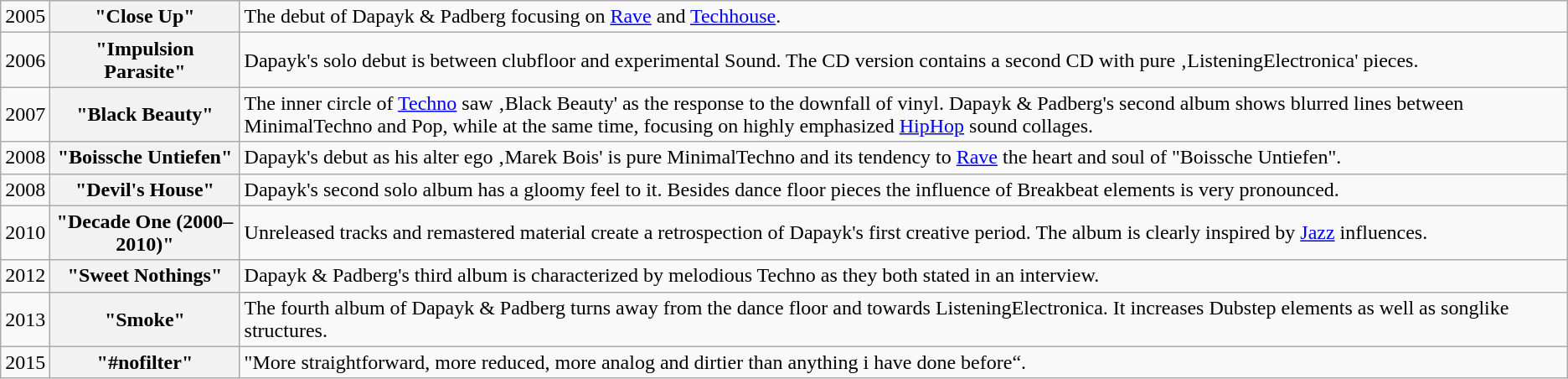<table class="wikitable">
<tr>
<td>2005</td>
<th>"Close Up"</th>
<td>The debut of Dapayk & Padberg focusing on <a href='#'>Rave</a> and <a href='#'>Techhouse</a>.</td>
</tr>
<tr>
<td>2006</td>
<th>"Impulsion Parasite"</th>
<td>Dapayk's solo debut is between clubfloor and experimental Sound. The CD version contains a second CD with pure ‚ListeningElectronica' pieces.</td>
</tr>
<tr>
<td>2007</td>
<th>"Black Beauty"</th>
<td>The inner circle of <a href='#'>Techno</a> saw ‚Black Beauty' as the response to the downfall of vinyl. Dapayk & Padberg's second album shows blurred lines between MinimalTechno and Pop, while at the same time, focusing on highly emphasized <a href='#'>HipHop</a> sound collages.</td>
</tr>
<tr>
<td>2008</td>
<th>"Boissche Untiefen"</th>
<td>Dapayk's debut as his alter ego ‚Marek Bois' is pure MinimalTechno and its tendency to <a href='#'>Rave</a> the heart and soul of "Boissche Untiefen".</td>
</tr>
<tr>
<td>2008</td>
<th>"Devil's House"</th>
<td>Dapayk's second solo album has a gloomy feel to it. Besides dance floor pieces the influence of Breakbeat elements is very pronounced.</td>
</tr>
<tr>
<td>2010</td>
<th>"Decade One (2000–2010)"</th>
<td>Unreleased tracks and remastered material create a retrospection of Dapayk's first creative period. The album is clearly inspired by <a href='#'>Jazz</a> influences.</td>
</tr>
<tr>
<td>2012</td>
<th>"Sweet Nothings"</th>
<td>Dapayk & Padberg's third album is characterized by melodious Techno as they both stated in an interview.</td>
</tr>
<tr>
<td>2013</td>
<th>"Smoke"</th>
<td>The fourth album of Dapayk & Padberg turns away from the dance floor and towards ListeningElectronica. It increases Dubstep elements as well as songlike structures.</td>
</tr>
<tr>
<td>2015</td>
<th>"#nofilter"</th>
<td>"More straightforward, more reduced, more analog and dirtier than anything i have done before“.</td>
</tr>
</table>
